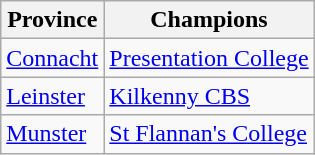<table class="wikitable">
<tr>
<th>Province</th>
<th>Champions</th>
</tr>
<tr>
<td><a href='#'>Connacht</a></td>
<td><a href='#'>Presentation College</a></td>
</tr>
<tr>
<td><a href='#'>Leinster</a></td>
<td><a href='#'>Kilkenny CBS</a></td>
</tr>
<tr>
<td><a href='#'>Munster</a></td>
<td><a href='#'>St Flannan's College</a></td>
</tr>
</table>
